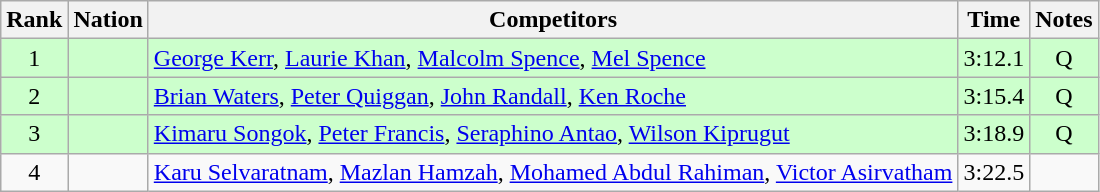<table class="wikitable sortable" style="text-align:center">
<tr>
<th>Rank</th>
<th>Nation</th>
<th>Competitors</th>
<th>Time</th>
<th>Notes</th>
</tr>
<tr bgcolor=ccffcc>
<td>1</td>
<td align=left></td>
<td align=left><a href='#'>George Kerr</a>, <a href='#'>Laurie Khan</a>, <a href='#'>Malcolm Spence</a>, <a href='#'>Mel Spence</a></td>
<td>3:12.1</td>
<td>Q</td>
</tr>
<tr bgcolor=ccffcc>
<td>2</td>
<td align=left></td>
<td align=left><a href='#'>Brian Waters</a>, <a href='#'>Peter Quiggan</a>, <a href='#'>John Randall</a>, <a href='#'>Ken Roche</a></td>
<td>3:15.4</td>
<td>Q</td>
</tr>
<tr bgcolor=ccffcc>
<td>3</td>
<td align=left></td>
<td align=left><a href='#'>Kimaru Songok</a>, <a href='#'>Peter Francis</a>, <a href='#'>Seraphino Antao</a>, <a href='#'>Wilson Kiprugut</a></td>
<td>3:18.9</td>
<td>Q</td>
</tr>
<tr>
<td>4</td>
<td align=left></td>
<td align=left><a href='#'>Karu Selvaratnam</a>, <a href='#'>Mazlan Hamzah</a>, <a href='#'>Mohamed Abdul Rahiman</a>, <a href='#'>Victor Asirvatham</a></td>
<td>3:22.5</td>
<td></td>
</tr>
</table>
